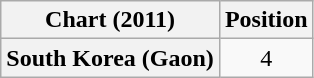<table class="wikitable plainrowheaders">
<tr>
<th>Chart (2011)</th>
<th>Position</th>
</tr>
<tr>
<th scope="row">South Korea (Gaon)</th>
<td align="center">4</td>
</tr>
</table>
